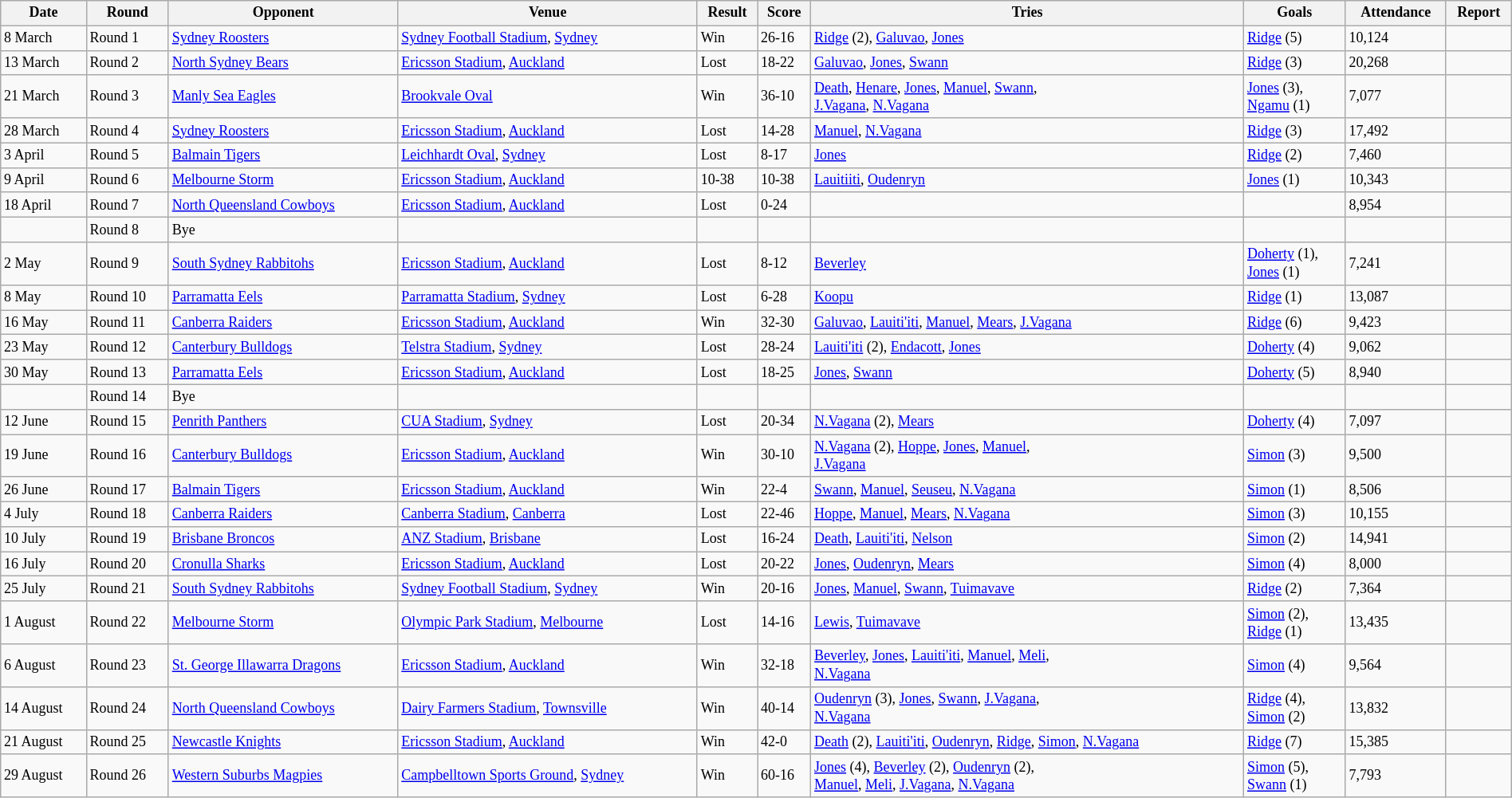<table class="wikitable" style="font-size:75%;" width="100%">
<tr>
<th>Date</th>
<th>Round</th>
<th>Opponent</th>
<th>Venue</th>
<th>Result</th>
<th>Score</th>
<th>Tries</th>
<th>Goals</th>
<th>Attendance</th>
<th>Report</th>
</tr>
<tr>
<td>8 March</td>
<td>Round 1</td>
<td> <a href='#'>Sydney Roosters</a></td>
<td><a href='#'>Sydney Football Stadium</a>, <a href='#'>Sydney</a></td>
<td>Win</td>
<td>26-16</td>
<td><a href='#'>Ridge</a> (2), <a href='#'>Galuvao</a>, <a href='#'>Jones</a></td>
<td><a href='#'>Ridge</a> (5)</td>
<td>10,124</td>
<td></td>
</tr>
<tr>
<td>13 March</td>
<td>Round 2</td>
<td> <a href='#'>North Sydney Bears</a></td>
<td><a href='#'>Ericsson Stadium</a>, <a href='#'>Auckland</a></td>
<td>Lost</td>
<td>18-22</td>
<td><a href='#'>Galuvao</a>, <a href='#'>Jones</a>, <a href='#'>Swann</a></td>
<td><a href='#'>Ridge</a> (3)</td>
<td>20,268</td>
<td></td>
</tr>
<tr>
<td>21 March</td>
<td>Round 3</td>
<td> <a href='#'>Manly Sea Eagles</a></td>
<td><a href='#'>Brookvale Oval</a></td>
<td>Win</td>
<td>36-10</td>
<td><a href='#'>Death</a>, <a href='#'>Henare</a>, <a href='#'>Jones</a>, <a href='#'>Manuel</a>, <a href='#'>Swann</a>,<br><a href='#'>J.Vagana</a>, <a href='#'>N.Vagana</a></td>
<td><a href='#'>Jones</a> (3),<br><a href='#'>Ngamu</a> (1)</td>
<td>7,077</td>
<td></td>
</tr>
<tr>
<td>28 March</td>
<td>Round 4</td>
<td> <a href='#'>Sydney Roosters</a></td>
<td><a href='#'>Ericsson Stadium</a>, <a href='#'>Auckland</a></td>
<td>Lost</td>
<td>14-28</td>
<td><a href='#'>Manuel</a>, <a href='#'>N.Vagana</a></td>
<td><a href='#'>Ridge</a> (3)</td>
<td>17,492</td>
<td></td>
</tr>
<tr>
<td>3 April</td>
<td>Round 5</td>
<td> <a href='#'>Balmain Tigers</a></td>
<td><a href='#'>Leichhardt Oval</a>, <a href='#'>Sydney</a></td>
<td>Lost</td>
<td>8-17</td>
<td><a href='#'>Jones</a></td>
<td><a href='#'>Ridge</a> (2)</td>
<td>7,460</td>
<td></td>
</tr>
<tr>
<td>9 April</td>
<td>Round 6</td>
<td> <a href='#'>Melbourne Storm</a></td>
<td><a href='#'>Ericsson Stadium</a>, <a href='#'>Auckland</a></td>
<td>10-38</td>
<td>10-38</td>
<td><a href='#'>Lauitiiti</a>, <a href='#'>Oudenryn</a></td>
<td><a href='#'>Jones</a> (1)</td>
<td>10,343</td>
<td></td>
</tr>
<tr>
<td>18 April</td>
<td>Round 7</td>
<td> <a href='#'>North Queensland Cowboys</a></td>
<td><a href='#'>Ericsson Stadium</a>, <a href='#'>Auckland</a></td>
<td>Lost</td>
<td>0-24</td>
<td></td>
<td></td>
<td>8,954</td>
<td></td>
</tr>
<tr>
<td></td>
<td>Round 8</td>
<td>Bye</td>
<td></td>
<td></td>
<td></td>
<td></td>
<td></td>
<td></td>
<td></td>
</tr>
<tr>
<td>2 May</td>
<td>Round 9</td>
<td> <a href='#'>South Sydney Rabbitohs</a></td>
<td><a href='#'>Ericsson Stadium</a>, <a href='#'>Auckland</a></td>
<td>Lost</td>
<td>8-12</td>
<td><a href='#'>Beverley</a></td>
<td><a href='#'>Doherty</a> (1),<br><a href='#'>Jones</a> (1)</td>
<td>7,241</td>
<td></td>
</tr>
<tr>
<td>8 May</td>
<td>Round 10</td>
<td> <a href='#'>Parramatta Eels</a></td>
<td><a href='#'>Parramatta Stadium</a>, <a href='#'>Sydney</a></td>
<td>Lost</td>
<td>6-28</td>
<td><a href='#'>Koopu</a></td>
<td><a href='#'>Ridge</a> (1)</td>
<td>13,087</td>
<td></td>
</tr>
<tr>
<td>16 May</td>
<td>Round 11</td>
<td> <a href='#'>Canberra Raiders</a></td>
<td><a href='#'>Ericsson Stadium</a>, <a href='#'>Auckland</a></td>
<td>Win</td>
<td>32-30</td>
<td><a href='#'>Galuvao</a>, <a href='#'>Lauiti'iti</a>, <a href='#'>Manuel</a>, <a href='#'>Mears</a>, <a href='#'>J.Vagana</a></td>
<td><a href='#'>Ridge</a> (6)</td>
<td>9,423</td>
<td></td>
</tr>
<tr>
<td>23 May</td>
<td>Round 12</td>
<td> <a href='#'>Canterbury Bulldogs</a></td>
<td><a href='#'>Telstra Stadium</a>, <a href='#'>Sydney</a></td>
<td>Lost</td>
<td>28-24</td>
<td><a href='#'>Lauiti'iti</a> (2), <a href='#'>Endacott</a>, <a href='#'>Jones</a></td>
<td><a href='#'>Doherty</a> (4)</td>
<td>9,062</td>
<td></td>
</tr>
<tr>
<td>30 May</td>
<td>Round 13</td>
<td> <a href='#'>Parramatta Eels</a></td>
<td><a href='#'>Ericsson Stadium</a>, <a href='#'>Auckland</a></td>
<td>Lost</td>
<td>18-25</td>
<td><a href='#'>Jones</a>, <a href='#'>Swann</a></td>
<td><a href='#'>Doherty</a> (5)</td>
<td>8,940</td>
<td></td>
</tr>
<tr>
<td></td>
<td>Round 14</td>
<td>Bye</td>
<td></td>
<td></td>
<td></td>
<td></td>
<td></td>
<td></td>
<td></td>
</tr>
<tr>
<td>12 June</td>
<td>Round 15</td>
<td> <a href='#'>Penrith Panthers</a></td>
<td><a href='#'>CUA Stadium</a>, <a href='#'>Sydney</a></td>
<td>Lost</td>
<td>20-34</td>
<td><a href='#'>N.Vagana</a> (2), <a href='#'>Mears</a></td>
<td><a href='#'>Doherty</a> (4)</td>
<td>7,097</td>
<td></td>
</tr>
<tr>
<td>19 June</td>
<td>Round 16</td>
<td> <a href='#'>Canterbury Bulldogs</a></td>
<td><a href='#'>Ericsson Stadium</a>, <a href='#'>Auckland</a></td>
<td>Win</td>
<td>30-10</td>
<td><a href='#'>N.Vagana</a> (2), <a href='#'>Hoppe</a>, <a href='#'>Jones</a>, <a href='#'>Manuel</a>,<br><a href='#'>J.Vagana</a></td>
<td><a href='#'>Simon</a> (3)</td>
<td>9,500</td>
<td></td>
</tr>
<tr>
<td>26 June</td>
<td>Round 17</td>
<td> <a href='#'>Balmain Tigers</a></td>
<td><a href='#'>Ericsson Stadium</a>, <a href='#'>Auckland</a></td>
<td>Win</td>
<td>22-4</td>
<td><a href='#'>Swann</a>, <a href='#'>Manuel</a>, <a href='#'>Seuseu</a>, <a href='#'>N.Vagana</a></td>
<td><a href='#'>Simon</a> (1)</td>
<td>8,506</td>
<td></td>
</tr>
<tr>
<td>4 July</td>
<td>Round 18</td>
<td> <a href='#'>Canberra Raiders</a></td>
<td><a href='#'>Canberra Stadium</a>, <a href='#'>Canberra</a></td>
<td>Lost</td>
<td>22-46</td>
<td><a href='#'>Hoppe</a>, <a href='#'>Manuel</a>, <a href='#'>Mears</a>, <a href='#'>N.Vagana</a></td>
<td><a href='#'>Simon</a> (3)</td>
<td>10,155</td>
<td></td>
</tr>
<tr>
<td>10 July</td>
<td>Round 19</td>
<td> <a href='#'>Brisbane Broncos</a></td>
<td><a href='#'>ANZ Stadium</a>, <a href='#'>Brisbane</a></td>
<td>Lost</td>
<td>16-24</td>
<td><a href='#'>Death</a>, <a href='#'>Lauiti'iti</a>, <a href='#'>Nelson</a></td>
<td><a href='#'>Simon</a> (2)</td>
<td>14,941</td>
<td></td>
</tr>
<tr>
<td>16 July</td>
<td>Round 20</td>
<td> <a href='#'>Cronulla Sharks</a></td>
<td><a href='#'>Ericsson Stadium</a>, <a href='#'>Auckland</a></td>
<td>Lost</td>
<td>20-22</td>
<td><a href='#'>Jones</a>, <a href='#'>Oudenryn</a>, <a href='#'>Mears</a></td>
<td><a href='#'>Simon</a> (4)</td>
<td>8,000</td>
<td></td>
</tr>
<tr>
<td>25 July</td>
<td>Round 21</td>
<td> <a href='#'>South Sydney Rabbitohs</a></td>
<td><a href='#'>Sydney Football Stadium</a>, <a href='#'>Sydney</a></td>
<td>Win</td>
<td>20-16</td>
<td><a href='#'>Jones</a>, <a href='#'>Manuel</a>, <a href='#'>Swann</a>, <a href='#'>Tuimavave</a></td>
<td><a href='#'>Ridge</a> (2)</td>
<td>7,364</td>
<td></td>
</tr>
<tr>
<td>1 August</td>
<td>Round 22</td>
<td> <a href='#'>Melbourne Storm</a></td>
<td><a href='#'>Olympic Park Stadium</a>, <a href='#'>Melbourne</a></td>
<td>Lost</td>
<td>14-16</td>
<td><a href='#'>Lewis</a>, <a href='#'>Tuimavave</a></td>
<td><a href='#'>Simon</a> (2),<br><a href='#'>Ridge</a> (1)</td>
<td>13,435</td>
<td></td>
</tr>
<tr>
<td>6 August</td>
<td>Round 23</td>
<td> <a href='#'>St. George Illawarra Dragons</a></td>
<td><a href='#'>Ericsson Stadium</a>, <a href='#'>Auckland</a></td>
<td>Win</td>
<td>32-18</td>
<td><a href='#'>Beverley</a>, <a href='#'>Jones</a>, <a href='#'>Lauiti'iti</a>, <a href='#'>Manuel</a>, <a href='#'>Meli</a>,<br><a href='#'>N.Vagana</a></td>
<td><a href='#'>Simon</a> (4)</td>
<td>9,564</td>
<td></td>
</tr>
<tr>
<td>14 August</td>
<td>Round 24</td>
<td> <a href='#'>North Queensland Cowboys</a></td>
<td><a href='#'>Dairy Farmers Stadium</a>, <a href='#'>Townsville</a></td>
<td>Win</td>
<td>40-14</td>
<td><a href='#'>Oudenryn</a> (3), <a href='#'>Jones</a>, <a href='#'>Swann</a>, <a href='#'>J.Vagana</a>,<br><a href='#'>N.Vagana</a></td>
<td><a href='#'>Ridge</a> (4),<br><a href='#'>Simon</a> (2)</td>
<td>13,832</td>
<td></td>
</tr>
<tr>
<td>21 August</td>
<td>Round 25</td>
<td> <a href='#'>Newcastle Knights</a></td>
<td><a href='#'>Ericsson Stadium</a>, <a href='#'>Auckland</a></td>
<td>Win</td>
<td>42-0</td>
<td><a href='#'>Death</a> (2), <a href='#'>Lauiti'iti</a>, <a href='#'>Oudenryn</a>, <a href='#'>Ridge</a>, <a href='#'>Simon</a>, <a href='#'>N.Vagana</a></td>
<td><a href='#'>Ridge</a> (7)</td>
<td>15,385</td>
<td></td>
</tr>
<tr>
<td>29 August</td>
<td>Round 26</td>
<td> <a href='#'>Western Suburbs Magpies</a></td>
<td><a href='#'>Campbelltown Sports Ground</a>, <a href='#'>Sydney</a></td>
<td>Win</td>
<td>60-16</td>
<td><a href='#'>Jones</a> (4), <a href='#'>Beverley</a> (2), <a href='#'>Oudenryn</a> (2),<br><a href='#'>Manuel</a>, <a href='#'>Meli</a>, <a href='#'>J.Vagana</a>, <a href='#'>N.Vagana</a></td>
<td><a href='#'>Simon</a> (5),<br><a href='#'>Swann</a> (1)</td>
<td>7,793</td>
<td></td>
</tr>
</table>
